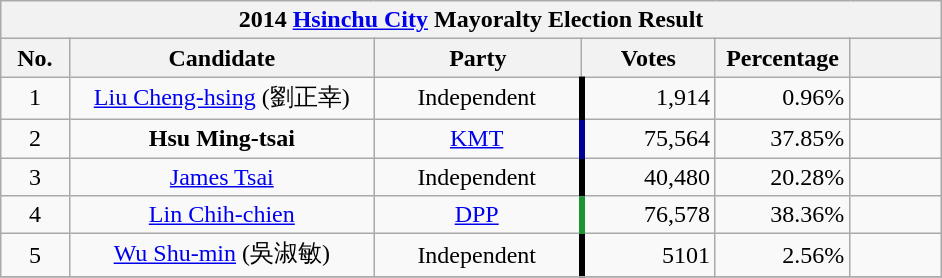<table class="wikitable collapsible" style="text-align:center;margin: 1em auto;">
<tr>
<th colspan="7" width=620px>2014 <a href='#'>Hsinchu City</a> Mayoralty Election Result</th>
</tr>
<tr>
<th width=35>No.</th>
<th width=180>Candidate</th>
<th width=120>Party</th>
<th width=75>Votes</th>
<th width=75>Percentage</th>
<th width=49></th>
</tr>
<tr>
<td>1</td>
<td><a href='#'>Liu Cheng-hsing</a> (劉正幸)</td>
<td>Independent</td>
<td style="border-left:4px solid #000000;" align="right">1,914</td>
<td align="right">0.96%</td>
<td align="center"></td>
</tr>
<tr>
<td>2</td>
<td><strong>Hsu Ming-tsai</strong></td>
<td><a href='#'>KMT</a></td>
<td style="border-left:4px solid #000099;" align="right">75,564</td>
<td align="right">37.85%</td>
<td align="center"></td>
</tr>
<tr>
<td>3</td>
<td><a href='#'>James Tsai</a></td>
<td>Independent</td>
<td style="border-left:4px solid #000000;" align="right">40,480</td>
<td align="right">20.28%</td>
<td align="center"></td>
</tr>
<tr>
<td>4</td>
<td><a href='#'>Lin Chih-chien</a></td>
<td><a href='#'>DPP</a></td>
<td style="border-left:4px solid #1B9431;" align="right">76,578</td>
<td align="right">38.36%</td>
<td align="center"><div></div></td>
</tr>
<tr>
<td>5</td>
<td><a href='#'>Wu Shu-min</a> (吳淑敏)</td>
<td>Independent</td>
<td style="border-left:4px solid #000000;" align="right">5101</td>
<td align="right">2.56%</td>
<td align="center"></td>
</tr>
<tr bgcolor=EEEEEE>
</tr>
</table>
